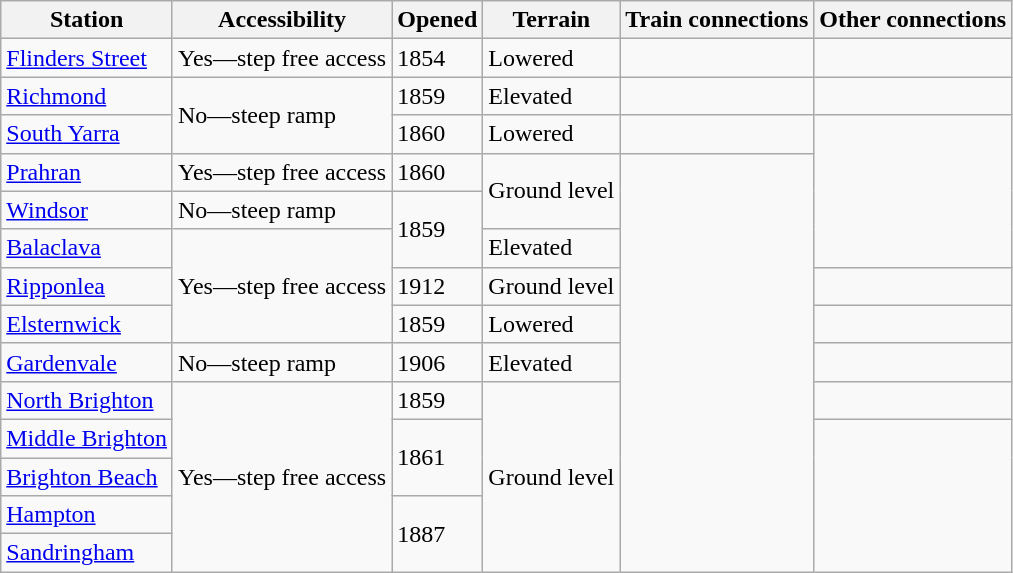<table class="wikitable">
<tr>
<th>Station</th>
<th>Accessibility</th>
<th>Opened</th>
<th>Terrain</th>
<th>Train connections</th>
<th>Other connections</th>
</tr>
<tr>
<td><a href='#'>Flinders Street</a></td>
<td>Yes—step free access</td>
<td>1854</td>
<td>Lowered</td>
<td></td>
<td> </td>
</tr>
<tr>
<td><a href='#'>Richmond</a></td>
<td rowspan="2">No—steep ramp</td>
<td>1859</td>
<td>Elevated</td>
<td></td>
<td> </td>
</tr>
<tr>
<td><a href='#'>South Yarra</a></td>
<td>1860</td>
<td>Lowered</td>
<td></td>
<td rowspan="4"></td>
</tr>
<tr>
<td><a href='#'>Prahran</a></td>
<td>Yes—step free access</td>
<td>1860</td>
<td rowspan="2">Ground level</td>
<td rowspan="11"></td>
</tr>
<tr>
<td><a href='#'>Windsor</a></td>
<td>No—steep ramp</td>
<td rowspan="2">1859</td>
</tr>
<tr>
<td><a href='#'>Balaclava</a></td>
<td rowspan="3">Yes—step free access</td>
<td>Elevated</td>
</tr>
<tr>
<td><a href='#'>Ripponlea</a></td>
<td>1912</td>
<td>Ground level</td>
<td> </td>
</tr>
<tr>
<td><a href='#'>Elsternwick</a></td>
<td>1859</td>
<td>Lowered</td>
<td>  </td>
</tr>
<tr>
<td><a href='#'>Gardenvale</a></td>
<td>No—steep ramp</td>
<td>1906</td>
<td>Elevated</td>
<td></td>
</tr>
<tr>
<td><a href='#'>North Brighton</a></td>
<td rowspan="5">Yes—step free access</td>
<td>1859</td>
<td rowspan="5">Ground level</td>
<td> </td>
</tr>
<tr>
<td><a href='#'>Middle Brighton</a></td>
<td rowspan="2">1861</td>
<td rowspan="4"></td>
</tr>
<tr>
<td><a href='#'>Brighton Beach</a></td>
</tr>
<tr>
<td><a href='#'>Hampton</a></td>
<td rowspan="2">1887</td>
</tr>
<tr>
<td><a href='#'>Sandringham</a></td>
</tr>
</table>
